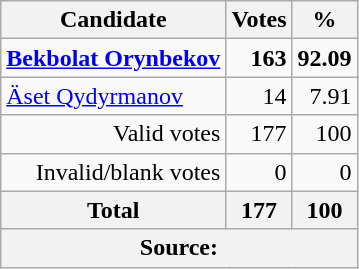<table class="wikitable" style="text-align:right">
<tr>
<th>Candidate</th>
<th>Votes</th>
<th>%</th>
</tr>
<tr>
<td align="left"><strong><a href='#'>Bekbolat Orynbekov</a></strong></td>
<td><strong>163</strong></td>
<td><strong>92.09</strong></td>
</tr>
<tr>
<td align="left"><a href='#'>Äset Qydyrmanov</a></td>
<td>14</td>
<td>7.91</td>
</tr>
<tr>
<td>Valid votes</td>
<td>177</td>
<td>100</td>
</tr>
<tr>
<td>Invalid/blank votes</td>
<td>0</td>
<td>0</td>
</tr>
<tr>
<th>Total</th>
<th>177</th>
<th>100</th>
</tr>
<tr>
<th colspan="3">Source: </th>
</tr>
</table>
